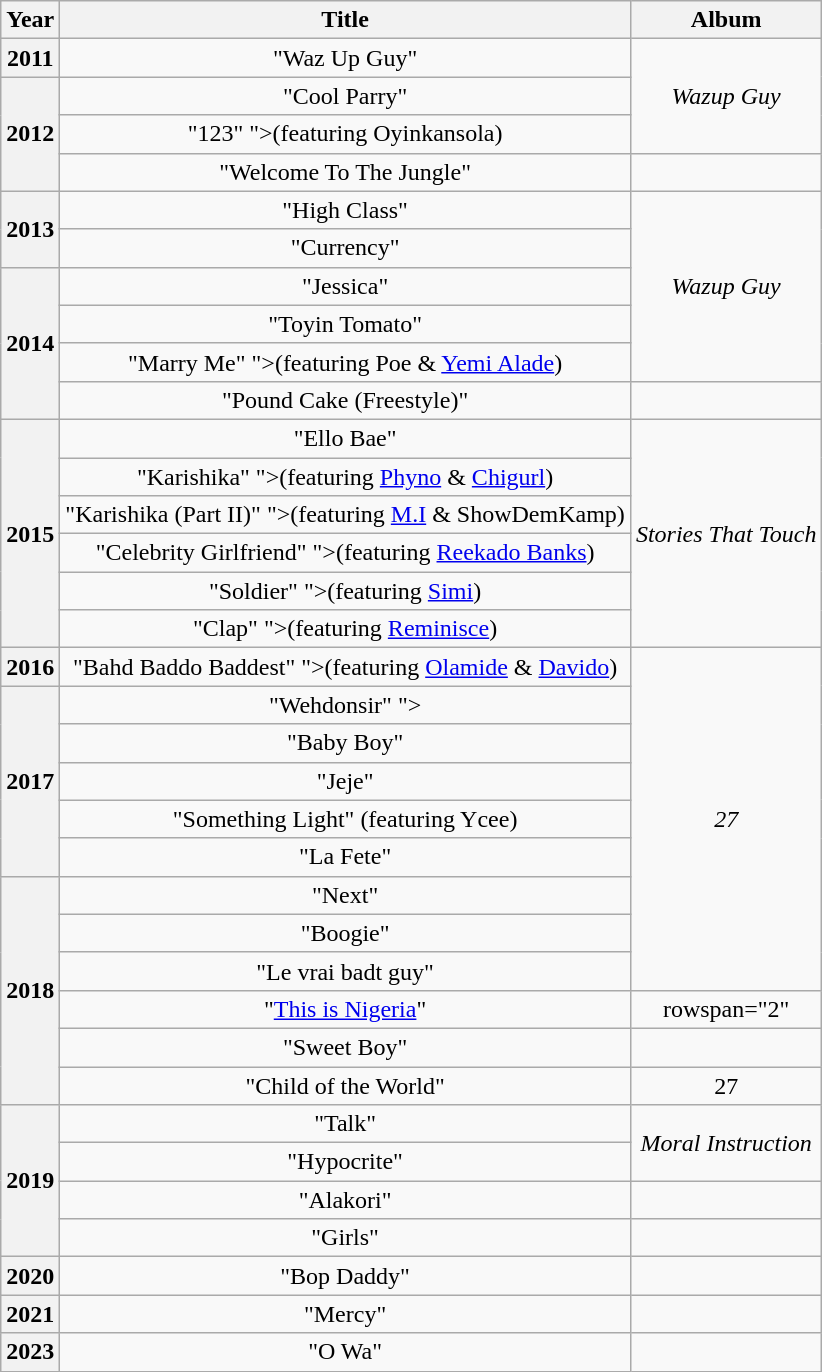<table class="wikitable plainrowheaders" style="text-align:center;">
<tr>
<th scope="col">Year</th>
<th scope="col">Title</th>
<th scope="col">Album</th>
</tr>
<tr>
<th>2011</th>
<td>"Waz Up Guy"</td>
<td rowspan="3"><em>Wazup Guy</em></td>
</tr>
<tr>
<th rowspan="3">2012</th>
<td>"Cool Parry"</td>
</tr>
<tr>
<td>"123" <span>">(featuring Oyinkansola)</span></td>
</tr>
<tr>
<td>"Welcome To The Jungle"</td>
<td></td>
</tr>
<tr>
<th rowspan="2">2013</th>
<td>"High Class"</td>
<td rowspan="5"><em>Wazup Guy</em></td>
</tr>
<tr>
<td>"Currency"</td>
</tr>
<tr>
<th rowspan="4">2014</th>
<td>"Jessica"</td>
</tr>
<tr>
<td>"Toyin Tomato"</td>
</tr>
<tr>
<td>"Marry Me" <span>">(featuring Poe & <a href='#'>Yemi Alade</a>)</span></td>
</tr>
<tr>
<td>"Pound Cake (Freestyle)"<br></td>
<td></td>
</tr>
<tr>
<th rowspan="6">2015</th>
<td>"Ello Bae"</td>
<td rowspan="6"><em>Stories That Touch</em></td>
</tr>
<tr>
<td>"Karishika" <span>">(featuring <a href='#'>Phyno</a> & <a href='#'>Chigurl</a>)</span></td>
</tr>
<tr>
<td>"Karishika (Part II)" <span>">(featuring <a href='#'>M.I</a> & ShowDemKamp)</span></td>
</tr>
<tr>
<td>"Celebrity Girlfriend" <span>">(featuring <a href='#'>Reekado Banks</a>)</span></td>
</tr>
<tr>
<td>"Soldier" <span>">(featuring <a href='#'>Simi</a>)</span> </td>
</tr>
<tr>
<td>"Clap" <span>">(featuring <a href='#'>Reminisce</a>)</span></td>
</tr>
<tr>
<th rowspan="1">2016</th>
<td>"Bahd Baddo Baddest" <span>">(featuring <a href='#'>Olamide</a> & <a href='#'>Davido</a>)</span></td>
<td rowspan="9"><em>27</em></td>
</tr>
<tr>
<th rowspan="5">2017</th>
<td>"Wehdonsir" <span>"></span></td>
</tr>
<tr>
<td>"Baby Boy"</td>
</tr>
<tr>
<td>"Jeje"</td>
</tr>
<tr>
<td>"Something Light" (featuring Ycee)</td>
</tr>
<tr>
<td>"La Fete"</td>
</tr>
<tr>
<th rowspan="6">2018</th>
<td>"Next"<br></td>
</tr>
<tr>
<td>"Boogie"<br></td>
</tr>
<tr>
<td>"Le vrai badt guy"</td>
</tr>
<tr>
<td>"<a href='#'>This is Nigeria</a>"</td>
<td>rowspan="2" </td>
</tr>
<tr>
<td>"Sweet Boy"</td>
</tr>
<tr>
<td>"Child of the World"</td>
<td>27</td>
</tr>
<tr>
<th rowspan="4">2019</th>
<td>"Talk"</td>
<td rowspan="2"><em>Moral Instruction</em></td>
</tr>
<tr>
<td>"Hypocrite"</td>
</tr>
<tr>
<td>"Alakori"<br></td>
<td></td>
</tr>
<tr>
<td>"Girls" <br></td>
<td></td>
</tr>
<tr>
<th>2020</th>
<td>"Bop Daddy" <br></td>
<td></td>
</tr>
<tr>
<th>2021</th>
<td>"Mercy"</td>
<td></td>
</tr>
<tr>
<th>2023</th>
<td>"O Wa"<br></td>
<td></td>
</tr>
</table>
